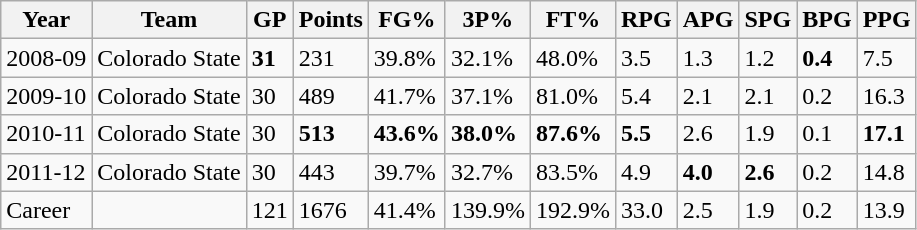<table class="wikitable">
<tr>
<th>Year</th>
<th>Team</th>
<th>GP</th>
<th>Points</th>
<th>FG%</th>
<th>3P%</th>
<th>FT%</th>
<th>RPG</th>
<th>APG</th>
<th>SPG</th>
<th>BPG</th>
<th>PPG</th>
</tr>
<tr>
<td>2008-09</td>
<td>Colorado State</td>
<td><strong>31</strong></td>
<td>231</td>
<td>39.8%</td>
<td>32.1%</td>
<td>48.0%</td>
<td>3.5</td>
<td>1.3</td>
<td>1.2</td>
<td><strong>0.4</strong></td>
<td>7.5</td>
</tr>
<tr>
<td>2009-10</td>
<td>Colorado State</td>
<td>30</td>
<td>489</td>
<td>41.7%</td>
<td>37.1%</td>
<td>81.0%</td>
<td>5.4</td>
<td>2.1</td>
<td>2.1</td>
<td>0.2</td>
<td>16.3</td>
</tr>
<tr>
<td>2010-11</td>
<td>Colorado State</td>
<td>30</td>
<td><strong>513</strong></td>
<td><strong>43.6%</strong></td>
<td><strong>38.0%</strong></td>
<td><strong>87.6%</strong></td>
<td><strong>5.5</strong></td>
<td>2.6</td>
<td>1.9</td>
<td>0.1</td>
<td><strong>17.1</strong></td>
</tr>
<tr>
<td>2011-12</td>
<td>Colorado State</td>
<td>30</td>
<td>443</td>
<td>39.7%</td>
<td>32.7%</td>
<td>83.5%</td>
<td>4.9</td>
<td><strong>4.0</strong></td>
<td><strong>2.6</strong></td>
<td>0.2</td>
<td>14.8</td>
</tr>
<tr>
<td>Career</td>
<td></td>
<td>121</td>
<td>1676</td>
<td>41.4%</td>
<td>139.9%</td>
<td>192.9%</td>
<td>33.0</td>
<td>2.5</td>
<td>1.9</td>
<td>0.2</td>
<td>13.9</td>
</tr>
</table>
